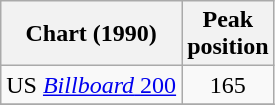<table Class = "wikitable">
<tr>
<th>Chart (1990)</th>
<th>Peak<br>position</th>
</tr>
<tr>
<td>US <a href='#'><em>Billboard</em> 200</a></td>
<td align = "center">165</td>
</tr>
<tr>
</tr>
</table>
